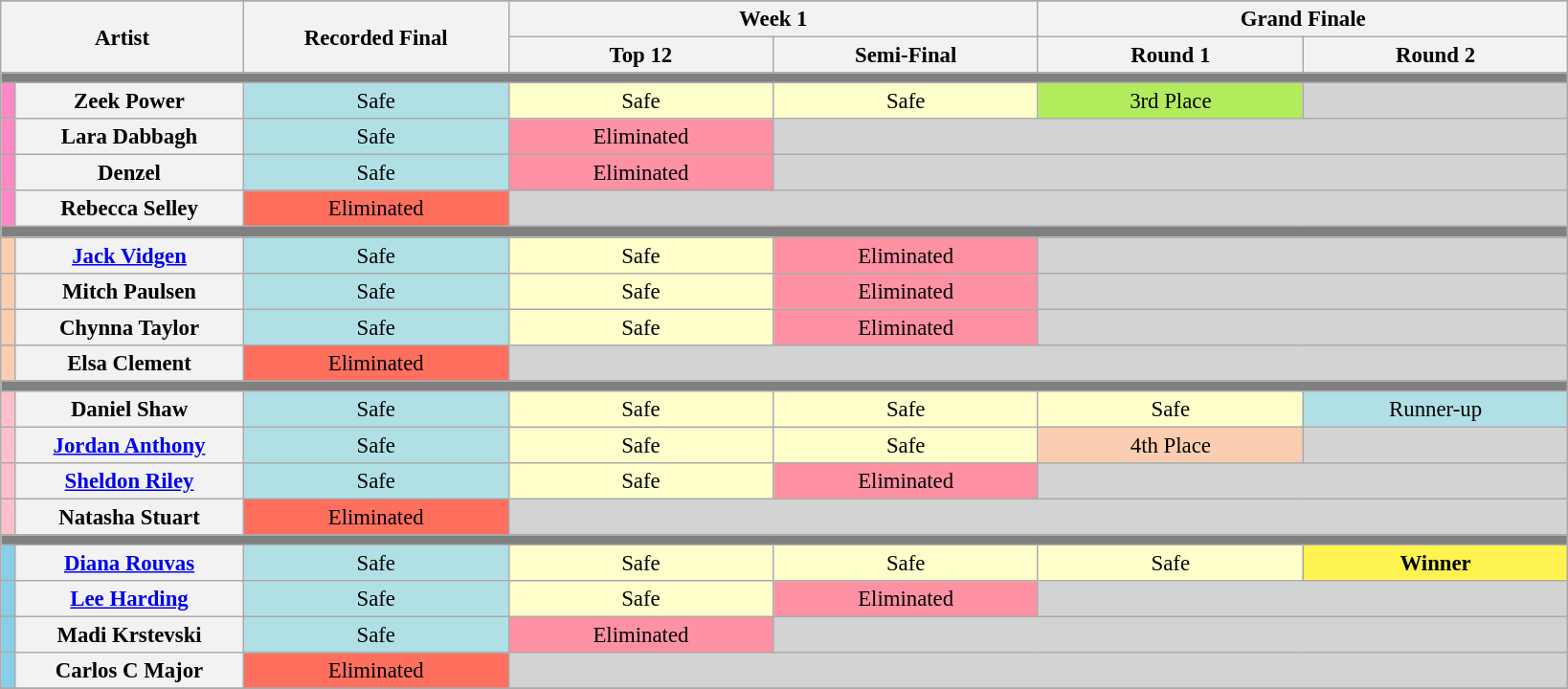<table class="wikitable"  style="text-align:center; font-size:95%; width:auto;">
<tr>
</tr>
<tr>
<th style="width:11%;" colspan="2" rowspan="2">Artist</th>
<th rowspan="2" style="width:12%;">Recorded Final</th>
<th Colspan="2" style="width:12%;">Week 1</th>
<th Colspan="2" style="width:12%;">Grand Finale</th>
</tr>
<tr>
<th style="width:12%;">Top 12</th>
<th style="width:12%;">Semi-Final</th>
<th style="width:12%;">Round 1</th>
<th style="width:12%;">Round 2</th>
</tr>
<tr>
<th colspan="11" style="background:gray;"></th>
</tr>
<tr>
<th style="background: #FF87C3"></th>
<th>Zeek Power</th>
<td style="background:#B0E0E6;">Safe</td>
<td style="background:#FFFFCC;">Safe</td>
<td style="background:#FFFFCC;">Safe</td>
<td style="background:#B2EC5D;">3rd Place</td>
<td style="background:lightgrey;"></td>
</tr>
<tr>
<th style="background: #FF87C3"></th>
<th>Lara Dabbagh</th>
<td style="background:#B0E0E6;">Safe</td>
<td style="background:#FF91A4">Eliminated</td>
<td colspan="5" style="background:lightgrey"></td>
</tr>
<tr>
<th style="background: #FF87C3"></th>
<th>Denzel</th>
<td style="background:#B0E0E6;">Safe</td>
<td style="background:#FF91A4">Eliminated</td>
<td colspan="5" style="background:lightgrey"></td>
</tr>
<tr>
<th style="background: #FF87C3"></th>
<th>Rebecca Selley</th>
<td style="background:#FE6F5E">Eliminated</td>
<td colspan="5" style="background:lightgrey"></td>
</tr>
<tr>
<th colspan="11" style="background:gray;"></th>
</tr>
<tr>
<th style="background:#FBCEB1;"></th>
<th><a href='#'>Jack Vidgen</a></th>
<td style="background:#B0E0E6;">Safe</td>
<td style="background:#FFFFCC;">Safe</td>
<td style="background:#FF91A4">Eliminated</td>
<td colspan="2" style="background:lightgrey;"></td>
</tr>
<tr>
<th style="background:#FBCEB1;"></th>
<th>Mitch Paulsen</th>
<td style="background:#B0E0E6;">Safe</td>
<td style="background:#FFFFCC;">Safe</td>
<td style="background:#FF91A4">Eliminated</td>
<td colspan="2" style="background:lightgrey;"></td>
</tr>
<tr>
<th style="background:#FBCEB1;"></th>
<th>Chynna Taylor</th>
<td style="background:#B0E0E6;">Safe</td>
<td style="background:#FFFFCC;">Safe</td>
<td style="background:#FF91A4">Eliminated</td>
<td colspan="2" style="background:lightgrey;"></td>
</tr>
<tr>
<th style="background: #FBCEB1;"></th>
<th>Elsa Clement</th>
<td style="background:#FE6F5E">Eliminated</td>
<td colspan="5" style="background:lightgrey"></td>
</tr>
<tr>
<th colspan="11" style="background:gray;"></th>
</tr>
<tr>
<th style="background: pink;"></th>
<th>Daniel Shaw</th>
<td style="background:#B0E0E6;">Safe</td>
<td style="background:#FFFFCC;">Safe</td>
<td style="background:#FFFFCC;">Safe</td>
<td style="background:#FFFFCC;">Safe</td>
<td style="background:#B0E0E6;">Runner-up</td>
</tr>
<tr>
<th style="background: pink;"></th>
<th><a href='#'>Jordan Anthony</a></th>
<td style="background:#B0E0E6;">Safe</td>
<td style="background:#FFFFCC;">Safe</td>
<td style="background:#FFFFCC;">Safe</td>
<td style="background:#FBCEB1;">4th Place</td>
<td style="background:lightgrey;"></td>
</tr>
<tr>
<th style="background: pink;"></th>
<th><a href='#'>Sheldon Riley</a></th>
<td style="background:#B0E0E6;">Safe</td>
<td style="background:#FFFFCC;">Safe</td>
<td style="background:#FF91A4">Eliminated</td>
<td colspan="2" style="background:lightgrey;"></td>
</tr>
<tr>
<th style="background: pink;"></th>
<th>Natasha Stuart</th>
<td style="background:#FE6F5E">Eliminated</td>
<td colspan="5" style="background:lightgrey"></td>
</tr>
<tr>
<th colspan="11" style="background:gray;"></th>
</tr>
<tr>
<th style="background:#87ceeb;"></th>
<th><a href='#'>Diana Rouvas</a></th>
<td style="background:#B0E0E6;">Safe</td>
<td style="background:#FFFFCC;">Safe</td>
<td style="background:#FFFFCC;">Safe</td>
<td style="background:#FFFFCC;">Safe</td>
<td style="background:#FFF44F;"><strong>Winner</strong></td>
</tr>
<tr>
<th style="background:#87ceeb;"></th>
<th><a href='#'>Lee Harding</a></th>
<td style="background:#B0E0E6;">Safe</td>
<td style="background:#FFFFCC;">Safe</td>
<td style="background:#FF91A4">Eliminated</td>
<td colspan="2" style="background:lightgrey;"></td>
</tr>
<tr>
<th style="background:#87ceeb;"></th>
<th>Madi Krstevski</th>
<td style="background:#B0E0E6;">Safe</td>
<td style="background:#FF91A4">Eliminated</td>
<td colspan="5" style="background:lightgrey"></td>
</tr>
<tr>
<th style="background: #87ceeb;"></th>
<th>Carlos C Major</th>
<td style="background:#FE6F5E">Eliminated</td>
<td colspan="5" style="background:lightgrey"></td>
</tr>
<tr>
</tr>
</table>
